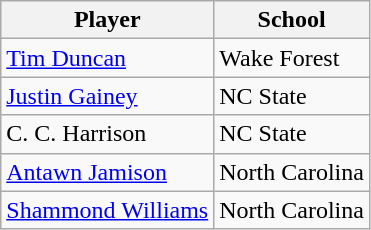<table class="wikitable sortable">
<tr>
<th>Player</th>
<th>School</th>
</tr>
<tr>
<td><a href='#'>Tim Duncan</a></td>
<td>Wake Forest</td>
</tr>
<tr>
<td><a href='#'>Justin Gainey</a></td>
<td>NC State</td>
</tr>
<tr>
<td>C. C. Harrison</td>
<td>NC State</td>
</tr>
<tr>
<td><a href='#'>Antawn Jamison</a></td>
<td>North Carolina</td>
</tr>
<tr>
<td><a href='#'>Shammond Williams</a></td>
<td>North Carolina</td>
</tr>
</table>
